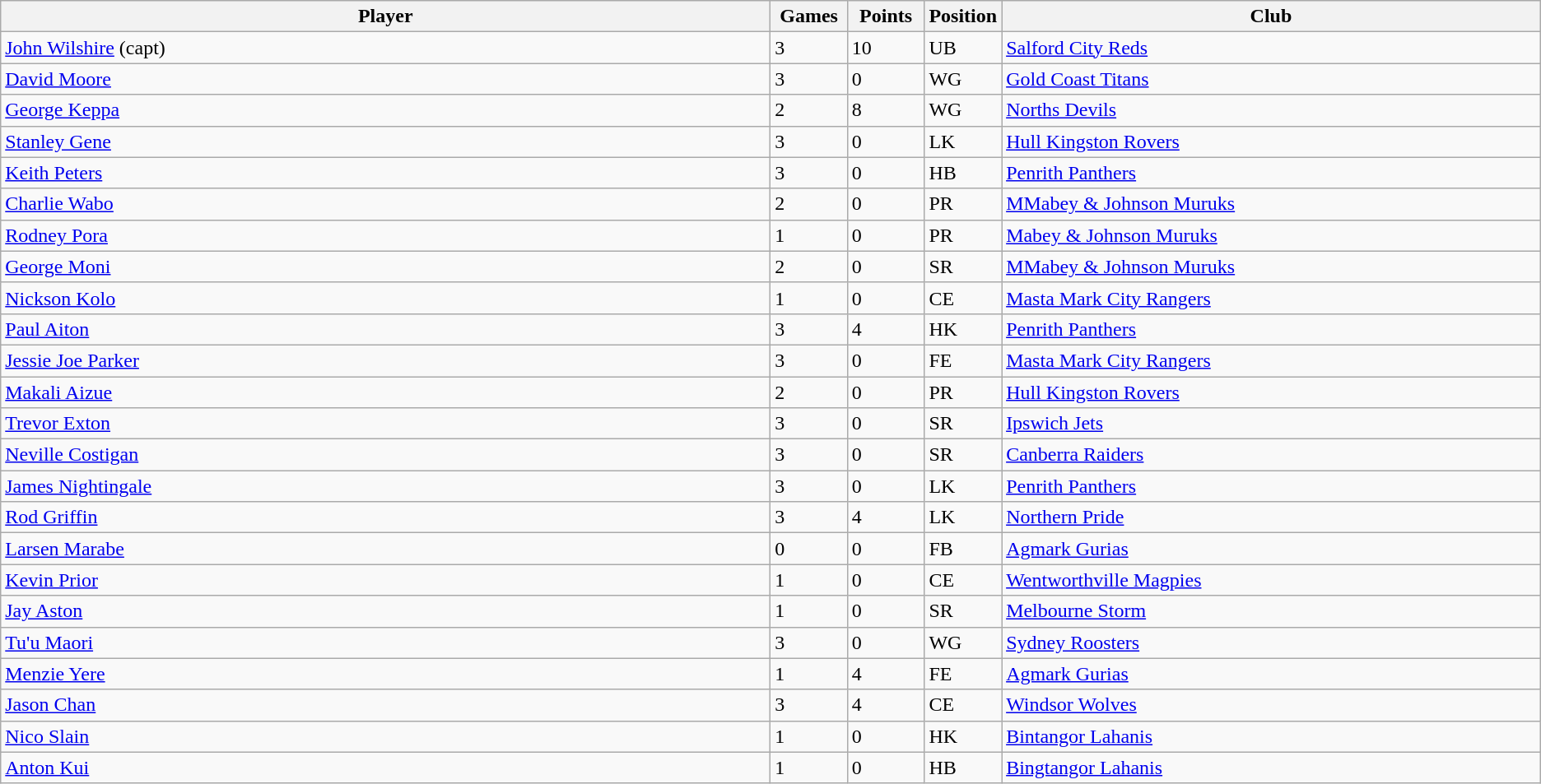<table class="wikitable">
<tr bgcolor=#FFFFFF>
<th !width=25%>Player</th>
<th width=5%>Games</th>
<th width=5%>Points</th>
<th width=5%>Position</th>
<th width=35%>Club</th>
</tr>
<tr>
<td><a href='#'>John Wilshire</a> (capt)</td>
<td>3</td>
<td>10</td>
<td>UB</td>
<td> <a href='#'>Salford City Reds</a></td>
</tr>
<tr>
<td><a href='#'>David Moore</a></td>
<td>3</td>
<td>0</td>
<td>WG</td>
<td> <a href='#'>Gold Coast Titans</a></td>
</tr>
<tr>
<td><a href='#'>George Keppa</a></td>
<td>2</td>
<td>8</td>
<td>WG</td>
<td> <a href='#'>Norths Devils</a></td>
</tr>
<tr>
<td><a href='#'>Stanley Gene</a></td>
<td>3</td>
<td>0</td>
<td>LK</td>
<td> <a href='#'>Hull Kingston Rovers</a></td>
</tr>
<tr>
<td><a href='#'>Keith Peters</a></td>
<td>3</td>
<td>0</td>
<td>HB</td>
<td> <a href='#'>Penrith Panthers</a></td>
</tr>
<tr>
<td><a href='#'>Charlie Wabo</a></td>
<td>2</td>
<td>0</td>
<td>PR</td>
<td> <a href='#'>MMabey & Johnson Muruks</a></td>
</tr>
<tr>
<td><a href='#'>Rodney Pora</a></td>
<td>1</td>
<td>0</td>
<td>PR</td>
<td> <a href='#'>Mabey & Johnson Muruks</a></td>
</tr>
<tr>
<td><a href='#'>George Moni</a></td>
<td>2</td>
<td>0</td>
<td>SR</td>
<td> <a href='#'>MMabey & Johnson Muruks</a></td>
</tr>
<tr>
<td><a href='#'>Nickson Kolo</a></td>
<td>1</td>
<td>0</td>
<td>CE</td>
<td> <a href='#'>Masta Mark City Rangers</a></td>
</tr>
<tr>
<td><a href='#'>Paul Aiton</a></td>
<td>3</td>
<td>4</td>
<td>HK</td>
<td> <a href='#'>Penrith Panthers</a></td>
</tr>
<tr>
<td><a href='#'>Jessie Joe Parker</a></td>
<td>3</td>
<td>0</td>
<td>FE</td>
<td> <a href='#'>Masta Mark City Rangers</a></td>
</tr>
<tr>
<td><a href='#'>Makali Aizue</a></td>
<td>2</td>
<td>0</td>
<td>PR</td>
<td> <a href='#'>Hull Kingston Rovers</a></td>
</tr>
<tr>
<td><a href='#'>Trevor Exton</a></td>
<td>3</td>
<td>0</td>
<td>SR</td>
<td> <a href='#'>Ipswich Jets</a></td>
</tr>
<tr>
<td><a href='#'>Neville Costigan</a></td>
<td>3</td>
<td>0</td>
<td>SR</td>
<td> <a href='#'>Canberra Raiders</a></td>
</tr>
<tr>
<td><a href='#'>James Nightingale</a></td>
<td>3</td>
<td>0</td>
<td>LK</td>
<td> <a href='#'>Penrith Panthers</a></td>
</tr>
<tr>
<td><a href='#'>Rod Griffin</a></td>
<td>3</td>
<td>4</td>
<td>LK</td>
<td> <a href='#'>Northern Pride</a></td>
</tr>
<tr>
<td><a href='#'>Larsen Marabe</a></td>
<td>0</td>
<td>0</td>
<td>FB</td>
<td> <a href='#'>Agmark Gurias</a></td>
</tr>
<tr>
<td><a href='#'>Kevin Prior</a></td>
<td>1</td>
<td>0</td>
<td>CE</td>
<td> <a href='#'>Wentworthville Magpies</a></td>
</tr>
<tr>
<td><a href='#'>Jay Aston</a></td>
<td>1</td>
<td>0</td>
<td>SR</td>
<td> <a href='#'>Melbourne Storm</a></td>
</tr>
<tr>
<td><a href='#'>Tu'u Maori</a></td>
<td>3</td>
<td>0</td>
<td>WG</td>
<td> <a href='#'>Sydney Roosters</a></td>
</tr>
<tr>
<td><a href='#'>Menzie Yere</a></td>
<td>1</td>
<td>4</td>
<td>FE</td>
<td> <a href='#'>Agmark Gurias</a></td>
</tr>
<tr>
<td><a href='#'>Jason Chan</a></td>
<td>3</td>
<td>4</td>
<td>CE</td>
<td> <a href='#'>Windsor Wolves</a></td>
</tr>
<tr>
<td><a href='#'>Nico Slain</a></td>
<td>1</td>
<td>0</td>
<td>HK</td>
<td> <a href='#'>Bintangor Lahanis</a></td>
</tr>
<tr>
<td><a href='#'>Anton Kui</a></td>
<td>1</td>
<td>0</td>
<td>HB</td>
<td> <a href='#'>Bingtangor Lahanis</a></td>
</tr>
</table>
